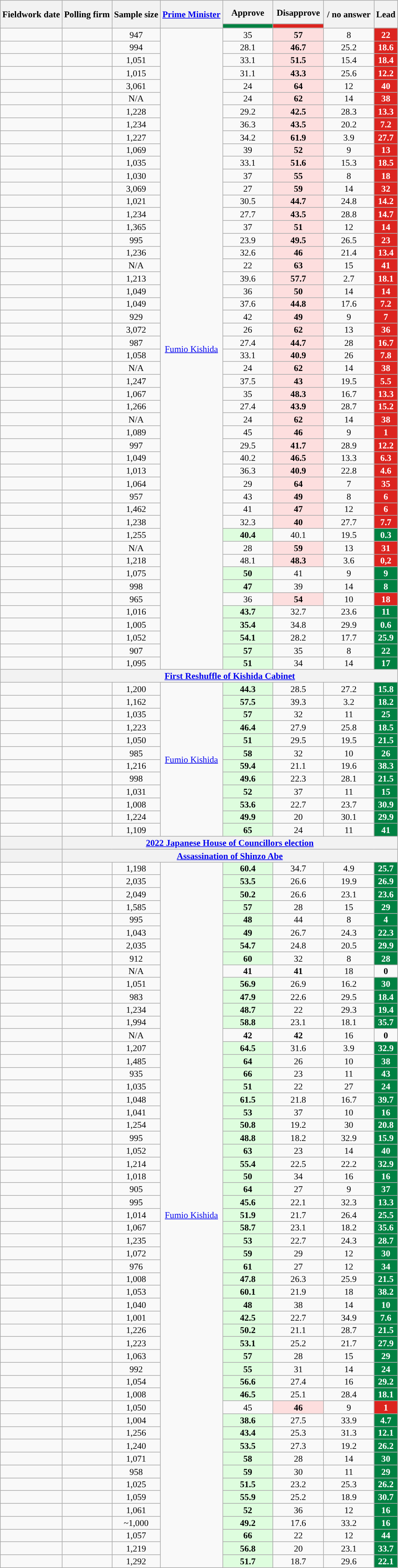<table class="wikitable mw-datatable sortable mw-collapsible mw-collapsed" style="text-align:center;font-size:90%;line-height:14px;">
<tr style="height:38px;">
<th class="unsortable" rowspan="2">Fieldwork date</th>
<th rowspan="2" class="unsortable">Polling firm</th>
<th rowspan="2" class="unsortable">Sample size</th>
<th class="unsortable" rowspan="2"><a href='#'>Prime Minister</a></th>
<th style="width:75px;">Approve</th>
<th style="width:75px;">Disapprove</th>
<th rowspan="2" style="width:75px;"> / no answer</th>
<th class="unsortable" rowspan="2">Lead</th>
</tr>
<tr>
<th style="background:#008142"></th>
<th style="background:#DC241F"></th>
</tr>
<tr>
<td></td>
<td></td>
<td>947</td>
<td rowspan="50"><a href='#'>Fumio Kishida</a></td>
<td>35</td>
<td style="background:#FDDEDE"><strong>57</strong></td>
<td>8</td>
<td style="background:#DC241F; color:white"><strong>22</strong></td>
</tr>
<tr>
<td></td>
<td></td>
<td>994</td>
<td>28.1</td>
<td style="background:#FDDEDE"><strong>46.7</strong></td>
<td>25.2</td>
<td style="background:#DC241F; color:white"><strong>18.6</strong></td>
</tr>
<tr>
<td></td>
<td></td>
<td>1,051</td>
<td>33.1</td>
<td style="background:#FDDEDE"><strong>51.5</strong></td>
<td>15.4</td>
<td style="background:#DC241F; color:white"><strong>18.4</strong></td>
</tr>
<tr>
<td></td>
<td></td>
<td>1,015</td>
<td>31.1</td>
<td style="background:#FDDEDE"><strong>43.3</strong></td>
<td>25.6</td>
<td style="background:#DC241F; color:white"><strong>12.2</strong></td>
</tr>
<tr>
<td></td>
<td></td>
<td>3,061</td>
<td>24</td>
<td style="background:#FDDEDE"><strong>64</strong></td>
<td>12</td>
<td style="background:#DC241F; color:white"><strong>40</strong></td>
</tr>
<tr>
<td></td>
<td></td>
<td>N/A</td>
<td>24</td>
<td style="background:#FDDEDE"><strong>62</strong></td>
<td>14</td>
<td style="background:#DC241F; color:white"><strong>38</strong></td>
</tr>
<tr>
<td></td>
<td></td>
<td>1,228</td>
<td>29.2</td>
<td style="background:#FDDEDE"><strong>42.5</strong></td>
<td>28.3</td>
<td style="background:#DC241F; color:white"><strong>13.3</strong></td>
</tr>
<tr>
<td></td>
<td></td>
<td>1,234</td>
<td>36.3</td>
<td style="background:#FDDEDE"><strong>43.5</strong></td>
<td>20.2</td>
<td style="background:#DC241F; color:white"><strong>7.2</strong></td>
</tr>
<tr>
<td></td>
<td></td>
<td>1,227</td>
<td>34.2</td>
<td style="background:#FDDEDE"><strong>61.9</strong></td>
<td>3.9</td>
<td style="background:#DC241F; color:white"><strong>27.7</strong></td>
</tr>
<tr>
<td></td>
<td></td>
<td>1,069</td>
<td>39</td>
<td style="background:#FDDEDE"><strong>52</strong></td>
<td>9</td>
<td style="background:#DC241F; color:white"><strong>13</strong></td>
</tr>
<tr>
<td></td>
<td></td>
<td>1,035</td>
<td>33.1</td>
<td style="background:#FDDEDE"><strong>51.6</strong></td>
<td>15.3</td>
<td style="background:#DC241F; color:white"><strong>18.5</strong></td>
</tr>
<tr>
<td></td>
<td></td>
<td>1,030</td>
<td>37</td>
<td style="background:#FDDEDE"><strong>55</strong></td>
<td>8</td>
<td style="background:#DC241F; color:white"><strong>18</strong></td>
</tr>
<tr>
<td></td>
<td></td>
<td>3,069</td>
<td>27</td>
<td style="background:#FDDEDE"><strong>59</strong></td>
<td>14</td>
<td style="background:#DC241F; color:white"><strong>32</strong></td>
</tr>
<tr>
<td></td>
<td></td>
<td>1,021</td>
<td>30.5</td>
<td style="background:#FDDEDE"><strong>44.7</strong></td>
<td>24.8</td>
<td style="background:#DC241F; color:white"><strong>14.2</strong></td>
</tr>
<tr>
<td></td>
<td></td>
<td>1,234</td>
<td>27.7</td>
<td style="background:#FDDEDE"><strong>43.5</strong></td>
<td>28.8</td>
<td style="background:#DC241F; color:white"><strong>14.7</strong></td>
</tr>
<tr>
<td></td>
<td></td>
<td>1,365</td>
<td>37</td>
<td style="background:#FDDEDE"><strong>51</strong></td>
<td>12</td>
<td style="background:#DC241F; color:white"><strong>14</strong></td>
</tr>
<tr>
<td></td>
<td></td>
<td>995</td>
<td>23.9</td>
<td style="background:#FDDEDE"><strong>49.5</strong></td>
<td>26.5</td>
<td style="background:#DC241F; color:white"><strong>23</strong></td>
</tr>
<tr>
<td></td>
<td></td>
<td>1,236</td>
<td>32.6</td>
<td style="background:#FDDEDE"><strong>46</strong></td>
<td>21.4</td>
<td style="background:#DC241F; color:white"><strong>13.4</strong></td>
</tr>
<tr>
<td></td>
<td></td>
<td>N/A</td>
<td>22</td>
<td style="background:#FDDEDE"><strong>63</strong></td>
<td>15</td>
<td style="background:#DC241F; color:white"><strong>41</strong></td>
</tr>
<tr>
<td></td>
<td></td>
<td>1,213</td>
<td>39.6</td>
<td style="background:#FDDEDE"><strong>57.7</strong></td>
<td>2.7</td>
<td style="background:#DC241F; color:white"><strong>18.1</strong></td>
</tr>
<tr>
<td></td>
<td></td>
<td>1,049</td>
<td>36</td>
<td style="background:#FDDEDE"><strong>50</strong></td>
<td>14</td>
<td style="background:#DC241F; color:white"><strong>14</strong></td>
</tr>
<tr>
<td></td>
<td></td>
<td>1,049</td>
<td>37.6</td>
<td style="background:#FDDEDE"><strong>44.8</strong></td>
<td>17.6</td>
<td style="background:#DC241F; color:white"><strong>7.2</strong></td>
</tr>
<tr>
<td></td>
<td></td>
<td>929</td>
<td>42</td>
<td style="background:#FDDEDE"><strong>49</strong></td>
<td>9</td>
<td style="background:#DC241F; color:white"><strong>7</strong></td>
</tr>
<tr>
<td></td>
<td></td>
<td>3,072</td>
<td>26</td>
<td style="background:#FDDEDE"><strong>62</strong></td>
<td>13</td>
<td style="background:#DC241F; color:white"><strong>36</strong></td>
</tr>
<tr>
<td></td>
<td></td>
<td>987</td>
<td>27.4</td>
<td style="background:#FDDEDE"><strong>44.7</strong></td>
<td>28</td>
<td style="background:#DC241F; color:white"><strong>16.7</strong></td>
</tr>
<tr>
<td></td>
<td></td>
<td>1,058</td>
<td>33.1</td>
<td style="background:#FDDEDE"><strong>40.9</strong></td>
<td>26</td>
<td style="background:#DC241F; color:white"><strong>7.8</strong></td>
</tr>
<tr>
<td></td>
<td></td>
<td>N/A</td>
<td>24</td>
<td style="background:#FDDEDE"><strong>62</strong></td>
<td>14</td>
<td style="background:#DC241F; color:white"><strong>38</strong></td>
</tr>
<tr>
<td></td>
<td></td>
<td>1,247</td>
<td>37.5</td>
<td style="background:#FDDEDE"><strong>43</strong></td>
<td>19.5</td>
<td style="background:#DC241F; color:white"><strong>5.5</strong></td>
</tr>
<tr>
<td></td>
<td></td>
<td>1,067</td>
<td>35</td>
<td style="background:#FDDEDE"><strong>48.3</strong></td>
<td>16.7</td>
<td style="background:#DC241F; color:white"><strong>13.3</strong></td>
</tr>
<tr>
<td></td>
<td></td>
<td>1,266</td>
<td>27.4</td>
<td style="background:#FDDEDE"><strong>43.9</strong></td>
<td>28.7</td>
<td style="background:#DC241F; color:white"><strong>15.2</strong></td>
</tr>
<tr>
<td></td>
<td></td>
<td>N/A</td>
<td>24</td>
<td style="background:#FDDEDE"><strong>62</strong></td>
<td>14</td>
<td style="background:#DC241F; color:white"><strong>38</strong></td>
</tr>
<tr>
<td></td>
<td></td>
<td>1,089</td>
<td>45</td>
<td style="background:#FDDEDE"><strong>46</strong></td>
<td>9</td>
<td style="background:#DC241F; color:white"><strong>1</strong></td>
</tr>
<tr>
<td></td>
<td></td>
<td>997</td>
<td>29.5</td>
<td style="background:#FDDEDE"><strong>41.7</strong></td>
<td>28.9</td>
<td style="background:#DC241F; color:white"><strong>12.2</strong></td>
</tr>
<tr>
<td></td>
<td></td>
<td>1,049</td>
<td>40.2</td>
<td style="background:#FDDEDE"><strong>46.5</strong></td>
<td>13.3</td>
<td style="background:#DC241F; color:white"><strong>6.3</strong></td>
</tr>
<tr>
<td></td>
<td></td>
<td>1,013</td>
<td>36.3</td>
<td style="background:#FDDEDE"><strong>40.9</strong></td>
<td>22.8</td>
<td style="background:#DC241F; color:white"><strong>4.6</strong></td>
</tr>
<tr>
<td></td>
<td></td>
<td>1,064</td>
<td>29</td>
<td style="background:#FDDEDE"><strong>64</strong></td>
<td>7</td>
<td style="background:#DC241F; color:white"><strong>35</strong></td>
</tr>
<tr>
<td></td>
<td></td>
<td>957</td>
<td>43</td>
<td style="background:#FDDEDE"><strong>49</strong></td>
<td>8</td>
<td style="background:#DC241F; color:white"><strong>6</strong></td>
</tr>
<tr>
<td></td>
<td></td>
<td>1,462</td>
<td>41</td>
<td style="background:#FDDEDE"><strong>47</strong></td>
<td>12</td>
<td style="background:#DC241F; color:white"><strong>6</strong></td>
</tr>
<tr>
<td></td>
<td></td>
<td>1,238</td>
<td>32.3</td>
<td style="background:#FDDEDE"><strong>40</strong></td>
<td>27.7</td>
<td style="background:#DC241F; color:white"><strong>7.7</strong></td>
</tr>
<tr>
<td></td>
<td></td>
<td>1,255</td>
<td style="background:#DEFDDE"><strong>40.4</strong></td>
<td>40.1</td>
<td>19.5</td>
<td style="background:#008142; color:white"><strong>0.3</strong></td>
</tr>
<tr>
<td></td>
<td></td>
<td>N/A</td>
<td>28</td>
<td style="background:#FDDEDE"><strong>59</strong></td>
<td>13</td>
<td style="background:#DC241F; color:white"><strong>31</strong></td>
</tr>
<tr>
<td></td>
<td></td>
<td>1,218</td>
<td>48.1</td>
<td style="background:#FDDEDE"><strong>48.3</strong></td>
<td>3.6</td>
<td style="background:#DC241F; color:white"><strong>0,2</strong></td>
</tr>
<tr>
<td></td>
<td></td>
<td>1,075</td>
<td style="background:#DEFDDE"><strong>50</strong></td>
<td>41</td>
<td>9</td>
<td style="background:#008142; color:white"><strong>9</strong></td>
</tr>
<tr>
<td></td>
<td></td>
<td>998</td>
<td style="background:#DEFDDE"><strong>47</strong></td>
<td>39</td>
<td>14</td>
<td style="background:#008142; color:white"><strong>8</strong></td>
</tr>
<tr>
<td></td>
<td></td>
<td>965</td>
<td>36</td>
<td style="background:#FDDEDE"><strong>54</strong></td>
<td>10</td>
<td style="background:#DC241F; color:white"><strong>18</strong></td>
</tr>
<tr>
<td></td>
<td></td>
<td>1,016</td>
<td style="background:#DEFDDE"><strong>43.7</strong></td>
<td>32.7</td>
<td>23.6</td>
<td style="background:#008142; color:white"><strong>11</strong></td>
</tr>
<tr>
<td></td>
<td></td>
<td>1,005</td>
<td style="background:#DEFDDE"><strong>35.4</strong></td>
<td>34.8</td>
<td>29.9</td>
<td style="background:#008142; color:white"><strong>0.6</strong></td>
</tr>
<tr>
<td></td>
<td></td>
<td>1,052</td>
<td style="background:#DEFDDE"><strong>54.1</strong></td>
<td>28.2</td>
<td>17.7</td>
<td style="background:#008142; color:white"><strong>25.9</strong></td>
</tr>
<tr>
<td></td>
<td></td>
<td>907</td>
<td style="background:#DEFDDE"><strong>57</strong></td>
<td>35</td>
<td>8</td>
<td style="background:#008142; color:white"><strong>22</strong></td>
</tr>
<tr>
<td></td>
<td></td>
<td>1,095</td>
<td style="background:#DEFDDE"><strong>51</strong></td>
<td>34</td>
<td>14</td>
<td style="background:#008142; color:white"><strong>17</strong></td>
</tr>
<tr>
<th></th>
<th colspan="7"><a href='#'>First Reshuffle of Kishida Cabinet</a></th>
</tr>
<tr>
<td></td>
<td></td>
<td>1,200</td>
<td rowspan="12"><a href='#'>Fumio Kishida</a></td>
<td style="background:#DEFDDE"><strong>44.3</strong></td>
<td>28.5</td>
<td>27.2</td>
<td style="background:#008142; color:white"><strong>15.8</strong></td>
</tr>
<tr>
<td></td>
<td></td>
<td>1,162</td>
<td style="background:#DEFDDE"><strong>57.5</strong></td>
<td>39.3</td>
<td>3.2</td>
<td style="background:#008142; color:white"><strong>18.2</strong></td>
</tr>
<tr>
<td></td>
<td></td>
<td>1,035</td>
<td style="background:#DEFDDE"><strong>57</strong></td>
<td>32</td>
<td>11</td>
<td style="background:#008142; color:white"><strong>25</strong></td>
</tr>
<tr>
<td></td>
<td></td>
<td>1,223</td>
<td style="background:#DEFDDE"><strong>46.4</strong></td>
<td>27.9</td>
<td>25.8</td>
<td style="background:#008142; color:white"><strong>18.5</strong></td>
</tr>
<tr>
<td></td>
<td></td>
<td>1,050</td>
<td style="background:#DEFDDE"><strong>51</strong></td>
<td>29.5</td>
<td>19.5</td>
<td style="background:#008142; color:white"><strong>21.5</strong></td>
</tr>
<tr>
<td></td>
<td></td>
<td>985</td>
<td style="background:#DEFDDE"><strong>58</strong></td>
<td>32</td>
<td>10</td>
<td style="background:#008142; color:white"><strong>26</strong></td>
</tr>
<tr>
<td></td>
<td></td>
<td>1,216</td>
<td style="background:#DEFDDE"><strong>59.4</strong></td>
<td>21.1</td>
<td>19.6</td>
<td style="background:#008142; color:white"><strong>38.3</strong></td>
</tr>
<tr>
<td></td>
<td></td>
<td>998</td>
<td style="background:#DEFDDE"><strong>49.6</strong></td>
<td>22.3</td>
<td>28.1</td>
<td style="background:#008142; color:white"><strong>21.5</strong></td>
</tr>
<tr>
<td></td>
<td></td>
<td>1,031</td>
<td style="background:#DEFDDE"><strong>52</strong></td>
<td>37</td>
<td>11</td>
<td style="background:#008142; color:white"><strong>15</strong></td>
</tr>
<tr>
<td></td>
<td></td>
<td>1,008</td>
<td style="background:#DEFDDE"><strong>53.6</strong></td>
<td>22.7</td>
<td>23.7</td>
<td style="background:#008142; color:white"><strong>30.9</strong></td>
</tr>
<tr>
<td></td>
<td></td>
<td>1,224</td>
<td style="background:#DEFDDE"><strong>49.9</strong></td>
<td>20</td>
<td>30.1</td>
<td style="background:#008142; color:white"><strong>29.9</strong></td>
</tr>
<tr>
<td></td>
<td></td>
<td>1,109</td>
<td style="background:#DEFDDE"><strong>65</strong></td>
<td>24</td>
<td>11</td>
<td style="background:#008142; color:white"><strong>41</strong></td>
</tr>
<tr>
<th></th>
<th colspan="7"><a href='#'>2022 Japanese House of Councillors election</a></th>
</tr>
<tr>
<th></th>
<th colspan="7"><a href='#'>Assassination of Shinzo Abe</a></th>
</tr>
<tr>
<td></td>
<td></td>
<td>1,198</td>
<td rowspan="61"><a href='#'>Fumio Kishida</a></td>
<td style="background:#DEFDDE"><strong>60.4</strong></td>
<td>34.7</td>
<td>4.9</td>
<td style="background:#008142; color:white"><strong>25.7</strong></td>
</tr>
<tr>
<td></td>
<td></td>
<td>2,035</td>
<td style="background:#DEFDDE"><strong>53.5</strong></td>
<td>26.6</td>
<td>19.9</td>
<td style="background:#008142; color:white"><strong>26.9</strong></td>
</tr>
<tr>
<td></td>
<td></td>
<td>2,049</td>
<td style="background:#DEFDDE"><strong>50.2</strong></td>
<td>26.6</td>
<td>23.1</td>
<td style="background:#008142; color:white"><strong>23.6</strong></td>
</tr>
<tr>
<td></td>
<td></td>
<td>1,585</td>
<td style="background:#DEFDDE"><strong>57</strong></td>
<td>28</td>
<td>15</td>
<td style="background:#008142; color:white"><strong>29</strong></td>
</tr>
<tr>
<td></td>
<td></td>
<td>995</td>
<td style="background:#DEFDDE"><strong>48</strong></td>
<td>44</td>
<td>8</td>
<td style="background:#008142; color:white"><strong>4</strong></td>
</tr>
<tr>
<td></td>
<td></td>
<td>1,043</td>
<td style="background:#DEFDDE"><strong>49</strong></td>
<td>26.7</td>
<td>24.3</td>
<td style="background:#008142; color:white"><strong>22.3</strong></td>
</tr>
<tr>
<td></td>
<td></td>
<td>2,035</td>
<td style="background:#DEFDDE"><strong>54.7</strong></td>
<td>24.8</td>
<td>20.5</td>
<td style="background:#008142; color:white"><strong>29.9</strong></td>
</tr>
<tr>
<td></td>
<td></td>
<td>912</td>
<td style="background:#DEFDDE"><strong>60</strong></td>
<td>32</td>
<td>8</td>
<td style="background:#008142; color:white"><strong>28</strong></td>
</tr>
<tr>
<td></td>
<td></td>
<td>N/A</td>
<td><strong>41</strong></td>
<td><strong>41</strong></td>
<td>18</td>
<td style="background:"><strong>0</strong></td>
</tr>
<tr>
<td></td>
<td></td>
<td>1,051</td>
<td style="background:#DEFDDE"><strong>56.9</strong></td>
<td>26.9</td>
<td>16.2</td>
<td style="background:#008142; color:white"><strong>30</strong></td>
</tr>
<tr>
<td></td>
<td></td>
<td>983</td>
<td style="background:#DEFDDE"><strong>47.9</strong></td>
<td>22.6</td>
<td>29.5</td>
<td style="background:#008142; color:white"><strong>18.4</strong></td>
</tr>
<tr>
<td></td>
<td></td>
<td>1,234</td>
<td style="background:#DEFDDE"><strong>48.7</strong></td>
<td>22</td>
<td>29.3</td>
<td style="background:#008142; color:white"><strong>19.4</strong></td>
</tr>
<tr>
<td></td>
<td></td>
<td>1,994</td>
<td style="background:#DEFDDE"><strong>58.8</strong></td>
<td>23.1</td>
<td>18.1</td>
<td style="background:#008142; color:white"><strong>35.7</strong></td>
</tr>
<tr>
<td></td>
<td></td>
<td>N/A</td>
<td><strong>42</strong></td>
<td><strong>42</strong></td>
<td>16</td>
<td style="background:"><strong>0</strong></td>
</tr>
<tr>
<td></td>
<td></td>
<td>1,207</td>
<td style="background:#DEFDDE"><strong>64.5</strong></td>
<td>31.6</td>
<td>3.9</td>
<td style="background:#008142; color:white"><strong>32.9</strong></td>
</tr>
<tr>
<td></td>
<td></td>
<td>1,485</td>
<td style="background:#DEFDDE"><strong>64</strong></td>
<td>26</td>
<td>10</td>
<td style="background:#008142; color:white"><strong>38</strong></td>
</tr>
<tr>
<td></td>
<td></td>
<td>935</td>
<td style="background:#DEFDDE"><strong>66</strong></td>
<td>23</td>
<td>11</td>
<td style="background:#008142; color:white"><strong>43</strong></td>
</tr>
<tr>
<td></td>
<td></td>
<td>1,035</td>
<td style="background:#DEFDDE"><strong>51</strong></td>
<td>22</td>
<td>27</td>
<td style="background:#008142; color:white"><strong>24</strong></td>
</tr>
<tr>
<td></td>
<td></td>
<td>1,048</td>
<td style="background:#DEFDDE"><strong>61.5</strong></td>
<td>21.8</td>
<td>16.7</td>
<td style="background:#008142; color:white"><strong>39.7</strong></td>
</tr>
<tr>
<td></td>
<td></td>
<td>1,041</td>
<td style="background:#DEFDDE"><strong>53</strong></td>
<td>37</td>
<td>10</td>
<td style="background:#008142; color:white"><strong>16</strong></td>
</tr>
<tr>
<td></td>
<td></td>
<td>1,254</td>
<td style="background:#DEFDDE"><strong>50.8</strong></td>
<td>19.2</td>
<td>30</td>
<td style="background:#008142; color:white"><strong>20.8</strong></td>
</tr>
<tr>
<td></td>
<td></td>
<td>995</td>
<td style="background:#DEFDDE"><strong>48.8</strong></td>
<td>18.2</td>
<td>32.9</td>
<td style="background:#008142; color:white"><strong>15.9</strong></td>
</tr>
<tr>
<td></td>
<td></td>
<td>1,052</td>
<td style="background:#DEFDDE"><strong>63</strong></td>
<td>23</td>
<td>14</td>
<td style="background:#008142; color:white"><strong>40</strong></td>
</tr>
<tr>
<td></td>
<td></td>
<td>1,214</td>
<td style="background:#DEFDDE"><strong>55.4</strong></td>
<td>22.5</td>
<td>22.2</td>
<td style="background:#008142; color:white"><strong>32.9</strong></td>
</tr>
<tr>
<td></td>
<td></td>
<td>1,018</td>
<td style="background:#DEFDDE"><strong>50</strong></td>
<td>34</td>
<td>16</td>
<td style="background:#008142; color:white"><strong>16</strong></td>
</tr>
<tr>
<td></td>
<td></td>
<td>905</td>
<td style="background:#DEFDDE"><strong>64</strong></td>
<td>27</td>
<td>9</td>
<td style="background:#008142; color:white"><strong>37</strong></td>
</tr>
<tr>
<td></td>
<td></td>
<td>995</td>
<td style="background:#DEFDDE"><strong>45.6</strong></td>
<td>22.1</td>
<td>32.3</td>
<td style="background:#008142; color:white"><strong>13.3</strong></td>
</tr>
<tr>
<td></td>
<td></td>
<td>1,014</td>
<td style="background:#DEFDDE"><strong>51.9</strong></td>
<td>21.7</td>
<td>26.4</td>
<td style="background:#008142; color:white"><strong>25.5</strong></td>
</tr>
<tr>
<td></td>
<td></td>
<td>1,067</td>
<td style="background:#DEFDDE"><strong>58.7</strong></td>
<td>23.1</td>
<td>18.2</td>
<td style="background:#008142; color:white"><strong>35.6</strong></td>
</tr>
<tr>
<td></td>
<td></td>
<td>1,235</td>
<td style="background:#DEFDDE"><strong>53</strong></td>
<td>22.7</td>
<td>24.3</td>
<td style="background:#008142; color:white"><strong>28.7</strong></td>
</tr>
<tr>
<td></td>
<td></td>
<td>1,072</td>
<td style="background:#DEFDDE"><strong>59</strong></td>
<td>29</td>
<td>12</td>
<td style="background:#008142; color:white"><strong>30</strong></td>
</tr>
<tr>
<td></td>
<td></td>
<td>976</td>
<td style="background:#DEFDDE"><strong>61</strong></td>
<td>27</td>
<td>12</td>
<td style="background:#008142; color:white"><strong>34</strong></td>
</tr>
<tr>
<td></td>
<td></td>
<td>1,008</td>
<td style="background:#DEFDDE"><strong>47.8</strong></td>
<td>26.3</td>
<td>25.9</td>
<td style="background:#008142; color:white"><strong>21.5</strong></td>
</tr>
<tr>
<td></td>
<td></td>
<td>1,053</td>
<td style="background:#DEFDDE"><strong>60.1</strong></td>
<td>21.9</td>
<td>18</td>
<td style="background:#008142; color:white"><strong>38.2</strong></td>
</tr>
<tr>
<td></td>
<td></td>
<td>1,040</td>
<td style="background:#DEFDDE"><strong>48</strong></td>
<td>38</td>
<td>14</td>
<td style="background:#008142; color:white"><strong>10</strong></td>
</tr>
<tr>
<td></td>
<td></td>
<td>1,001</td>
<td style="background:#DEFDDE"><strong>42.5</strong></td>
<td>22.7</td>
<td>34.9</td>
<td style="background:#008142; color:white"><strong>7.6</strong></td>
</tr>
<tr>
<td></td>
<td></td>
<td>1,226</td>
<td style="background:#DEFDDE"><strong>50.2</strong></td>
<td>21.1</td>
<td>28.7</td>
<td style="background:#008142; color:white"><strong>21.5</strong></td>
</tr>
<tr>
<td></td>
<td></td>
<td>1,223</td>
<td style="background:#DEFDDE"><strong>53.1</strong></td>
<td>25.2</td>
<td>21.7</td>
<td style="background:#008142; color:white"><strong>27.9</strong></td>
</tr>
<tr>
<td></td>
<td></td>
<td>1,063</td>
<td style="background:#DEFDDE"><strong>57</strong></td>
<td>28</td>
<td>15</td>
<td style="background:#008142; color:white"><strong>29</strong></td>
</tr>
<tr>
<td></td>
<td></td>
<td>992</td>
<td style="background:#DEFDDE"><strong>55</strong></td>
<td>31</td>
<td>14</td>
<td style="background:#008142; color:white"><strong>24</strong></td>
</tr>
<tr>
<td></td>
<td></td>
<td>1,054</td>
<td style="background:#DEFDDE"><strong>56.6</strong></td>
<td>27.4</td>
<td>16</td>
<td style="background:#008142; color:white"><strong>29.2</strong></td>
</tr>
<tr>
<td></td>
<td></td>
<td>1,008</td>
<td style="background:#DEFDDE"><strong>46.5</strong></td>
<td>25.1</td>
<td>28.4</td>
<td style="background:#008142; color:white"><strong>18.1</strong></td>
</tr>
<tr>
<td></td>
<td></td>
<td>1,050</td>
<td>45</td>
<td style="background:#FDDEDE"><strong>46</strong></td>
<td>9</td>
<td style="background:#DC241F; color:white"><strong>1</strong></td>
</tr>
<tr>
<td></td>
<td></td>
<td>1,004</td>
<td style="background:#DEFDDE"><strong>38.6</strong></td>
<td>27.5<strong></strong></td>
<td>33.9</td>
<td style="background:#008142; color:white"><strong>4.7</strong></td>
</tr>
<tr>
<td></td>
<td></td>
<td>1,256</td>
<td style="background:#DEFDDE"><strong>43.4</strong></td>
<td>25.3</td>
<td>31.3</td>
<td style="background:#008142; color:white"><strong>12.1</strong></td>
</tr>
<tr>
<td></td>
<td></td>
<td>1,240</td>
<td style="background:#DEFDDE"><strong>53.5</strong></td>
<td>27.3</td>
<td>19.2</td>
<td style="background:#008142; color:white"><strong>26.2</strong></td>
</tr>
<tr>
<td></td>
<td></td>
<td>1,071</td>
<td style="background:#DEFDDE"><strong>58</strong></td>
<td>28</td>
<td>14</td>
<td style="background:#008142; color:white"><strong>30</strong></td>
</tr>
<tr>
<td></td>
<td></td>
<td>958</td>
<td style="background:#DEFDDE"><strong>59</strong></td>
<td>30</td>
<td>11</td>
<td style="background:#008142; color:white"><strong>29</strong></td>
</tr>
<tr>
<td></td>
<td></td>
<td>1,025</td>
<td style="background:#DEFDDE"><strong>51.5</strong></td>
<td>23.2</td>
<td>25.3</td>
<td style="background:#008142; color:white"><strong>26.2</strong></td>
</tr>
<tr>
<td></td>
<td></td>
<td>1,059</td>
<td style="background:#DEFDDE"><strong>55.9</strong></td>
<td>25.2</td>
<td>18.9</td>
<td style="background:#008142; color:white"><strong>30.7</strong></td>
</tr>
<tr>
<td></td>
<td></td>
<td>1,061</td>
<td style="background:#DEFDDE"><strong>52</strong></td>
<td>36</td>
<td>12</td>
<td style="background:#008142; color:white"><strong>16</strong></td>
</tr>
<tr>
<td></td>
<td></td>
<td>~1,000</td>
<td style="background:#DEFDDE"><strong>49.2</strong></td>
<td>17.6</td>
<td>33.2</td>
<td style="background:#008142; color:white"><strong>16</strong></td>
</tr>
<tr>
<td></td>
<td></td>
<td>1,057</td>
<td style="background:#DEFDDE"><strong>66</strong></td>
<td>22</td>
<td>12</td>
<td style="background:#008142; color:white"><strong>44</strong></td>
</tr>
<tr>
<td></td>
<td></td>
<td>1,219</td>
<td style="background:#DEFDDE"><strong>56.8</strong></td>
<td>20</td>
<td>23.1</td>
<td style="background:#008142; color:white"><strong>33.7</strong></td>
</tr>
<tr>
<td></td>
<td></td>
<td>1,292</td>
<td style="background:#DEFDDE"><strong>51.7</strong></td>
<td>18.7</td>
<td>29.6</td>
<td style="background:#008142; color:white"><strong>22.1</strong></td>
</tr>
</table>
